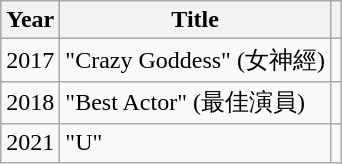<table class="wikitable plainrowheaders">
<tr>
<th>Year</th>
<th>Title</th>
<th></th>
</tr>
<tr>
<td>2017</td>
<td>"Crazy Goddess" (女神經)</td>
<td></td>
</tr>
<tr>
<td>2018</td>
<td>"Best Actor" (最佳演員)</td>
<td></td>
</tr>
<tr>
<td>2021</td>
<td>"U"</td>
<td></td>
</tr>
</table>
